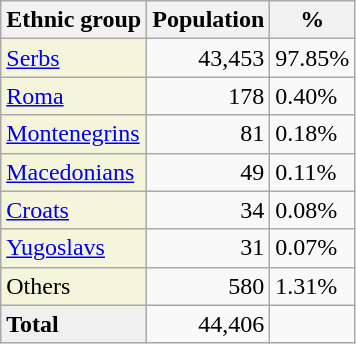<table class="wikitable">
<tr>
<th>Ethnic group</th>
<th>Population</th>
<th>%</th>
</tr>
<tr>
<td style="background:#F5F5DC;"><a href='#'>Serbs</a></td>
<td align="right">43,453</td>
<td>97.85%</td>
</tr>
<tr>
<td style="background:#F5F5DC;"><a href='#'>Roma</a></td>
<td align="right">178</td>
<td>0.40%</td>
</tr>
<tr>
<td style="background:#F5F5DC;"><a href='#'>Montenegrins</a></td>
<td align="right">81</td>
<td>0.18%</td>
</tr>
<tr>
<td style="background:#F5F5DC;"><a href='#'>Macedonians</a></td>
<td align="right">49</td>
<td>0.11%</td>
</tr>
<tr>
<td style="background:#F5F5DC;"><a href='#'>Croats</a></td>
<td align="right">34</td>
<td>0.08%</td>
</tr>
<tr>
<td style="background:#F5F5DC;"><a href='#'>Yugoslavs</a></td>
<td align="right">31</td>
<td>0.07%</td>
</tr>
<tr>
<td style="background:#F5F5DC;">Others</td>
<td align="right">580</td>
<td>1.31%</td>
</tr>
<tr>
<td style="background:#F0F0F0;"><strong>Total</strong></td>
<td align="right">44,406</td>
<td></td>
</tr>
</table>
